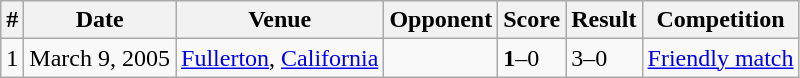<table class="wikitable">
<tr>
<th>#</th>
<th>Date</th>
<th>Venue</th>
<th>Opponent</th>
<th>Score</th>
<th>Result</th>
<th>Competition</th>
</tr>
<tr>
<td>1</td>
<td>March 9, 2005</td>
<td><a href='#'>Fullerton</a>, <a href='#'>California</a></td>
<td></td>
<td><strong>1</strong>–0</td>
<td>3–0</td>
<td><a href='#'>Friendly match</a></td>
</tr>
</table>
